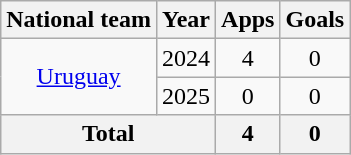<table class="wikitable" style="text-align:center">
<tr>
<th>National team</th>
<th>Year</th>
<th>Apps</th>
<th>Goals</th>
</tr>
<tr>
<td rowspan="2"><a href='#'>Uruguay</a></td>
<td>2024</td>
<td>4</td>
<td>0</td>
</tr>
<tr>
<td>2025</td>
<td>0</td>
<td>0</td>
</tr>
<tr>
<th colspan="2">Total</th>
<th>4</th>
<th>0</th>
</tr>
</table>
